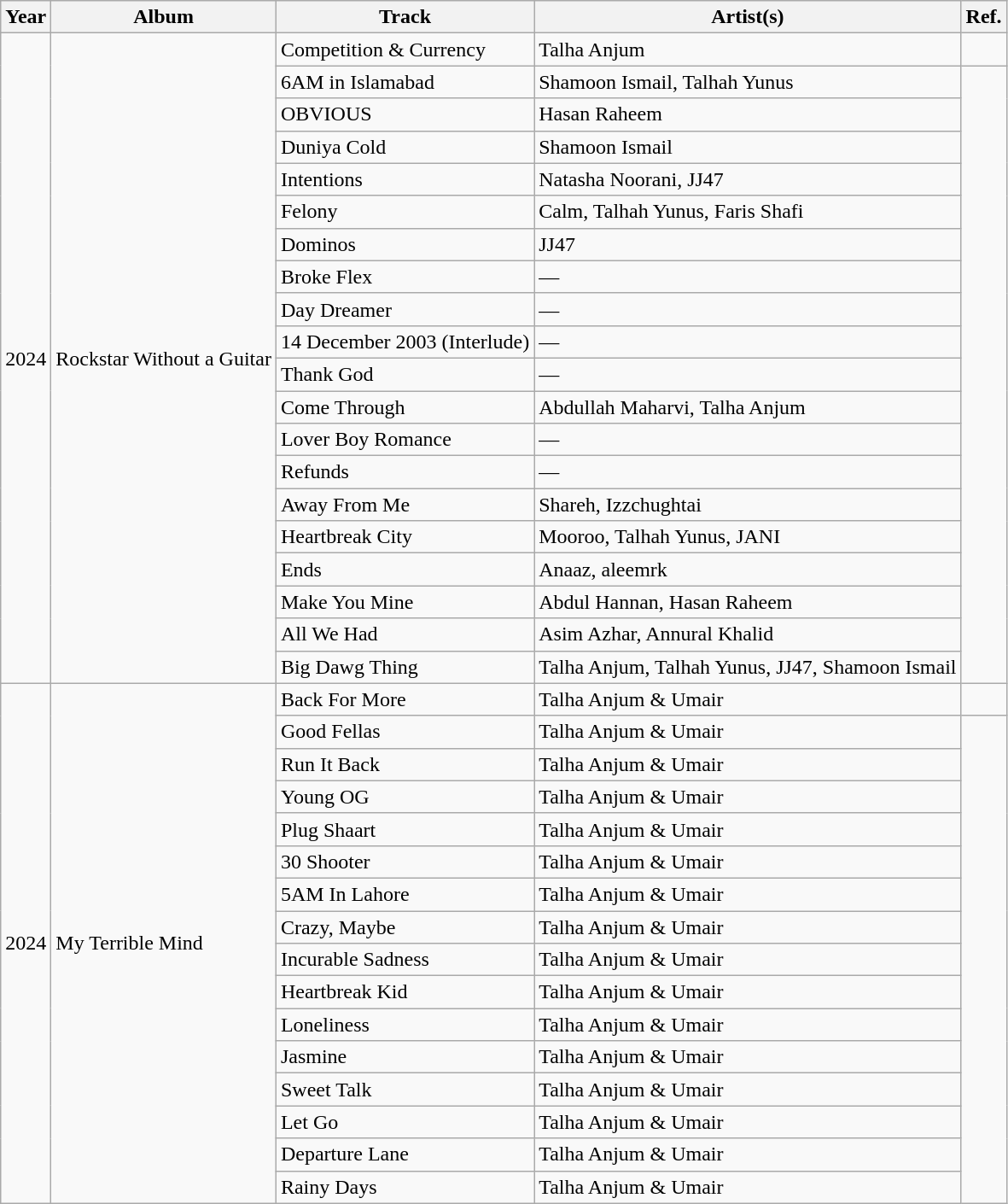<table class="wikitable">
<tr>
<th>Year</th>
<th>Album</th>
<th>Track</th>
<th>Artist(s)</th>
<th>Ref.</th>
</tr>
<tr>
<td rowspan="20">2024</td>
<td rowspan="20">Rockstar Without a Guitar</td>
<td>Competition & Currency</td>
<td>Talha Anjum</td>
<td></td>
</tr>
<tr>
<td>6AM in Islamabad</td>
<td>Shamoon Ismail, Talhah Yunus</td>
</tr>
<tr>
<td>OBVIOUS</td>
<td>Hasan Raheem</td>
</tr>
<tr>
<td>Duniya Cold</td>
<td>Shamoon Ismail</td>
</tr>
<tr>
<td>Intentions</td>
<td>Natasha Noorani, JJ47</td>
</tr>
<tr>
<td>Felony</td>
<td>Calm, Talhah Yunus, Faris Shafi</td>
</tr>
<tr>
<td>Dominos</td>
<td>JJ47</td>
</tr>
<tr>
<td>Broke Flex</td>
<td>—</td>
</tr>
<tr>
<td>Day Dreamer</td>
<td>—</td>
</tr>
<tr>
<td>14 December 2003 (Interlude)</td>
<td>—</td>
</tr>
<tr>
<td>Thank God</td>
<td>—</td>
</tr>
<tr>
<td>Come Through</td>
<td>Abdullah Maharvi, Talha Anjum</td>
</tr>
<tr>
<td>Lover Boy Romance</td>
<td>—</td>
</tr>
<tr>
<td>Refunds</td>
<td>—</td>
</tr>
<tr>
<td>Away From Me</td>
<td>Shareh, Izzchughtai</td>
</tr>
<tr>
<td>Heartbreak City</td>
<td>Mooroo, Talhah Yunus, JANI</td>
</tr>
<tr>
<td>Ends</td>
<td>Anaaz, aleemrk</td>
</tr>
<tr>
<td>Make You Mine</td>
<td>Abdul Hannan, Hasan Raheem</td>
</tr>
<tr>
<td>All We Had</td>
<td>Asim Azhar, Annural Khalid</td>
</tr>
<tr>
<td>Big Dawg Thing</td>
<td>Talha Anjum, Talhah Yunus, JJ47, Shamoon Ismail</td>
</tr>
<tr>
<td rowspan="16">2024</td>
<td rowspan="16">My Terrible Mind</td>
<td>Back For More</td>
<td>Talha Anjum & Umair</td>
<td></td>
</tr>
<tr>
<td>Good Fellas</td>
<td>Talha Anjum & Umair</td>
</tr>
<tr>
<td>Run It Back</td>
<td>Talha Anjum & Umair</td>
</tr>
<tr>
<td>Young OG</td>
<td>Talha Anjum & Umair</td>
</tr>
<tr>
<td>Plug Shaart</td>
<td>Talha Anjum & Umair</td>
</tr>
<tr>
<td>30 Shooter</td>
<td>Talha Anjum & Umair</td>
</tr>
<tr>
<td>5AM In Lahore</td>
<td>Talha Anjum & Umair</td>
</tr>
<tr>
<td>Crazy, Maybe</td>
<td>Talha Anjum & Umair</td>
</tr>
<tr>
<td>Incurable Sadness</td>
<td>Talha Anjum & Umair</td>
</tr>
<tr>
<td>Heartbreak Kid</td>
<td>Talha Anjum & Umair</td>
</tr>
<tr>
<td>Loneliness</td>
<td>Talha Anjum & Umair</td>
</tr>
<tr>
<td>Jasmine</td>
<td>Talha Anjum & Umair</td>
</tr>
<tr>
<td>Sweet Talk</td>
<td>Talha Anjum & Umair</td>
</tr>
<tr>
<td>Let Go</td>
<td>Talha Anjum & Umair</td>
</tr>
<tr>
<td>Departure Lane</td>
<td>Talha Anjum & Umair</td>
</tr>
<tr>
<td>Rainy Days</td>
<td>Talha Anjum & Umair</td>
</tr>
</table>
